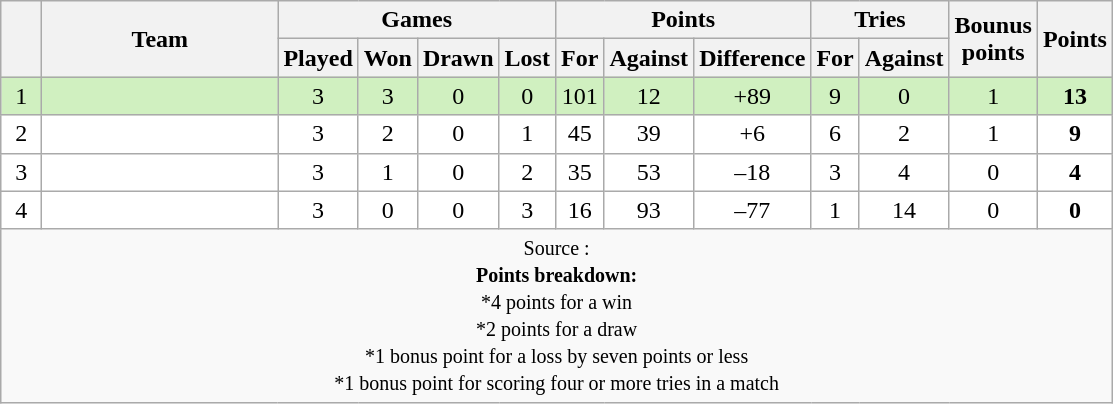<table class="wikitable" style="text-align: center;">
<tr>
<th rowspan="2" bgcolor="#efefef" width="20"></th>
<th rowspan="2" bgcolor="#efefef" width="150">Team</th>
<th colspan="4" bgcolor="#efefef" width="100">Games</th>
<th colspan="3" bgcolor="#efefef" width="60">Points</th>
<th colspan="2" bgcolor="#efefef" width="40">Tries</th>
<th rowspan="2" bgcolor="#efefef" width="40">Bounus points</th>
<th rowspan="2" bgcolor="#efefef" width="20">Points</th>
</tr>
<tr>
<th bgcolor="#efefef" width="20">Played</th>
<th bgcolor="#efefef" width="20">Won</th>
<th bgcolor="#efefef" width="20">Drawn</th>
<th bgcolor="#efefef" width="20">Lost</th>
<th bgcolor="#efefef" width="20">For</th>
<th bgcolor="#efefef" width="20">Against</th>
<th bgcolor="#efefef" width="20">Difference</th>
<th bgcolor="#efefef" width="20">For</th>
<th bgcolor="#efefef" width="20">Against<br></th>
</tr>
<tr style="background:#D0F0C0; text-align:center;">
<td>1</td>
<td align=left></td>
<td>3</td>
<td>3</td>
<td>0</td>
<td>0</td>
<td>101</td>
<td>12</td>
<td>+89</td>
<td>9</td>
<td>0</td>
<td>1</td>
<td><strong>13</strong></td>
</tr>
<tr style="background:#fff; text-align:center;">
<td>2</td>
<td align=left></td>
<td>3</td>
<td>2</td>
<td>0</td>
<td>1</td>
<td>45</td>
<td>39</td>
<td>+6</td>
<td>6</td>
<td>2</td>
<td>1</td>
<td><strong>9</strong></td>
</tr>
<tr style="background:#fff; text-align:center;">
<td>3</td>
<td align=left></td>
<td>3</td>
<td>1</td>
<td>0</td>
<td>2</td>
<td>35</td>
<td>53</td>
<td>–18</td>
<td>3</td>
<td>4</td>
<td>0</td>
<td><strong>4</strong></td>
</tr>
<tr style="background:#fff; text-align:center;">
<td>4</td>
<td align=left></td>
<td>3</td>
<td>0</td>
<td>0</td>
<td>3</td>
<td>16</td>
<td>93</td>
<td>–77</td>
<td>1</td>
<td>14</td>
<td>0</td>
<td><strong>0</strong></td>
</tr>
<tr |align=left|>
<td colspan="14" style="border:0;"><small>Source :  <br><strong>Points breakdown:</strong><br>*4 points for a win<br>*2 points for a draw<br>*1 bonus point for a loss by seven points or less<br>*1 bonus point for scoring four or more tries in a match</small></td>
</tr>
</table>
